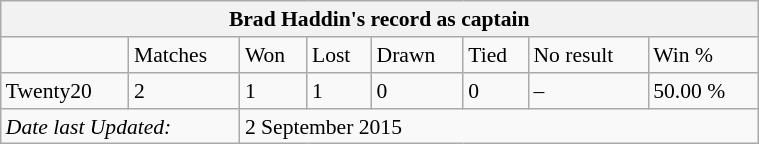<table class="wikitable" style="float: right; margin-left: 1em; width: 40%; font-size: 90%;">
<tr>
<th colspan="8"><strong>Brad Haddin's record as captain</strong></th>
</tr>
<tr>
<td> </td>
<td>Matches</td>
<td>Won</td>
<td>Lost</td>
<td>Drawn</td>
<td>Tied</td>
<td>No result</td>
<td>Win %</td>
</tr>
<tr>
<td>Twenty20</td>
<td>2</td>
<td>1</td>
<td>1</td>
<td>0</td>
<td>0</td>
<td>–</td>
<td>50.00 %</td>
</tr>
<tr>
<td colspan=2><em>Date last Updated:</em></td>
<td colspan=8>2 September 2015</td>
</tr>
</table>
